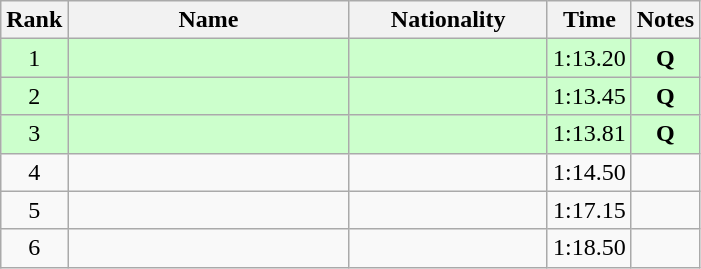<table class="wikitable sortable" style="text-align:center">
<tr>
<th>Rank</th>
<th style="width:180px">Name</th>
<th style="width:125px">Nationality</th>
<th>Time</th>
<th>Notes</th>
</tr>
<tr style="background:#cfc;">
<td>1</td>
<td style="text-align:left;"></td>
<td style="text-align:left;"></td>
<td>1:13.20</td>
<td><strong>Q</strong></td>
</tr>
<tr style="background:#cfc;">
<td>2</td>
<td style="text-align:left;"></td>
<td style="text-align:left;"></td>
<td>1:13.45</td>
<td><strong>Q</strong></td>
</tr>
<tr style="background:#cfc;">
<td>3</td>
<td style="text-align:left;"></td>
<td style="text-align:left;"></td>
<td>1:13.81</td>
<td><strong>Q</strong></td>
</tr>
<tr>
<td>4</td>
<td style="text-align:left;"></td>
<td style="text-align:left;"></td>
<td>1:14.50</td>
<td></td>
</tr>
<tr>
<td>5</td>
<td style="text-align:left;"></td>
<td style="text-align:left;"></td>
<td>1:17.15</td>
<td></td>
</tr>
<tr>
<td>6</td>
<td style="text-align:left;"></td>
<td style="text-align:left;"></td>
<td>1:18.50</td>
<td></td>
</tr>
</table>
